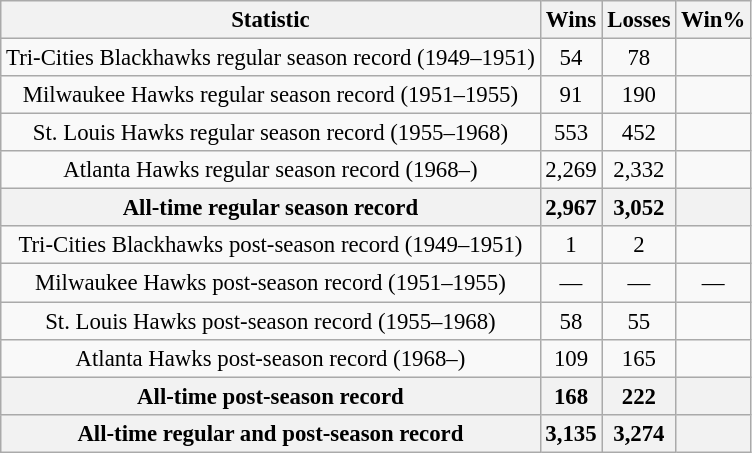<table class="wikitable" style="text-align:center; font-size:95%">
<tr>
<th>Statistic</th>
<th>Wins</th>
<th>Losses</th>
<th>Win%</th>
</tr>
<tr>
<td>Tri-Cities Blackhawks regular season record (1949–1951)</td>
<td>54</td>
<td>78</td>
<td></td>
</tr>
<tr>
<td>Milwaukee Hawks regular season record (1951–1955)</td>
<td>91</td>
<td>190</td>
<td></td>
</tr>
<tr>
<td>St. Louis Hawks regular season record (1955–1968)</td>
<td>553</td>
<td>452</td>
<td></td>
</tr>
<tr>
<td>Atlanta Hawks regular season record (1968–)</td>
<td>2,269</td>
<td>2,332</td>
<td></td>
</tr>
<tr>
<th><strong>All-time regular season record</strong></th>
<th><strong>2,967</strong></th>
<th><strong>3,052</strong></th>
<th><strong></strong></th>
</tr>
<tr>
<td>Tri-Cities Blackhawks post-season record (1949–1951)</td>
<td>1</td>
<td>2</td>
<td></td>
</tr>
<tr>
<td>Milwaukee Hawks post-season record (1951–1955)</td>
<td>—</td>
<td>—</td>
<td>—</td>
</tr>
<tr>
<td>St. Louis Hawks post-season record (1955–1968)</td>
<td>58</td>
<td>55</td>
<td></td>
</tr>
<tr>
<td>Atlanta Hawks post-season record (1968–)</td>
<td>109</td>
<td>165</td>
<td></td>
</tr>
<tr>
<th><strong>All-time post-season record</strong></th>
<th><strong>168</strong></th>
<th><strong>222</strong></th>
<th><strong></strong></th>
</tr>
<tr>
<th><strong>All-time regular and post-season record</strong></th>
<th><strong>3,135</strong></th>
<th><strong>3,274</strong></th>
<th><strong></strong></th>
</tr>
</table>
